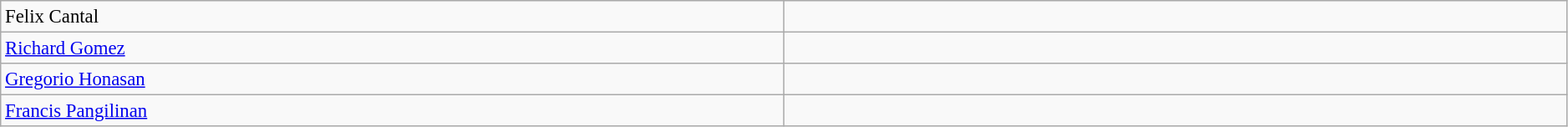<table class=wikitable width=99% style="font-size:95%">
<tr>
<td width=50%>Felix Cantal</td>
<td></td>
</tr>
<tr>
<td><a href='#'>Richard Gomez</a></td>
<td></td>
</tr>
<tr>
<td><a href='#'>Gregorio Honasan</a></td>
<td></td>
</tr>
<tr>
<td><a href='#'>Francis Pangilinan</a></td>
<td></td>
</tr>
</table>
